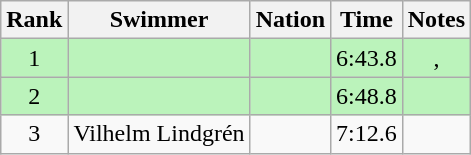<table class="wikitable sortable" style="text-align:center">
<tr>
<th>Rank</th>
<th>Swimmer</th>
<th>Nation</th>
<th>Time</th>
<th>Notes</th>
</tr>
<tr style="background:#bbf3bb;">
<td>1</td>
<td align=left></td>
<td align=left></td>
<td>6:43.8</td>
<td>, </td>
</tr>
<tr style="background:#bbf3bb;">
<td>2</td>
<td align=left></td>
<td align=left></td>
<td>6:48.8</td>
<td></td>
</tr>
<tr>
<td>3</td>
<td align=left>Vilhelm Lindgrén</td>
<td align=left></td>
<td>7:12.6</td>
<td></td>
</tr>
</table>
